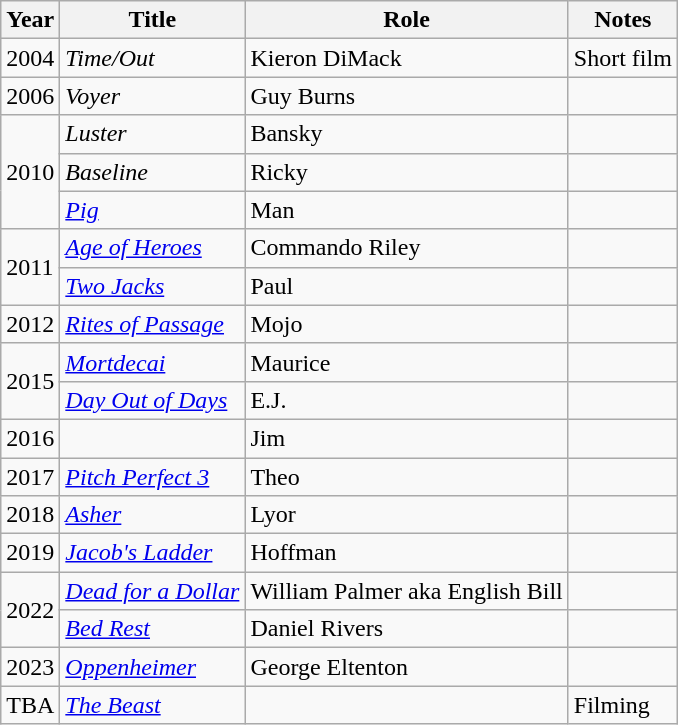<table class="wikitable sortable">
<tr>
<th>Year</th>
<th>Title</th>
<th>Role</th>
<th class="unsortable">Notes</th>
</tr>
<tr>
<td>2004</td>
<td><em>Time/Out</em></td>
<td>Kieron DiMack</td>
<td>Short film</td>
</tr>
<tr>
<td>2006</td>
<td><em>Voyer</em></td>
<td>Guy Burns</td>
<td></td>
</tr>
<tr>
<td rowspan="3">2010</td>
<td><em>Luster</em></td>
<td>Bansky</td>
<td></td>
</tr>
<tr>
<td><em>Baseline</em></td>
<td>Ricky</td>
<td></td>
</tr>
<tr>
<td><em><a href='#'>Pig</a></em></td>
<td>Man</td>
<td></td>
</tr>
<tr>
<td rowspan="2">2011</td>
<td><em><a href='#'>Age of Heroes</a></em></td>
<td>Commando Riley</td>
<td></td>
</tr>
<tr>
<td><em><a href='#'>Two Jacks</a></em></td>
<td>Paul</td>
<td></td>
</tr>
<tr>
<td>2012</td>
<td><em><a href='#'>Rites of Passage</a></em></td>
<td>Mojo</td>
<td></td>
</tr>
<tr>
<td rowspan="2">2015</td>
<td><em><a href='#'>Mortdecai</a></em></td>
<td>Maurice</td>
<td></td>
</tr>
<tr>
<td><em><a href='#'>Day Out of Days</a></em></td>
<td>E.J.</td>
<td></td>
</tr>
<tr>
<td>2016</td>
<td><em></em></td>
<td>Jim</td>
<td></td>
</tr>
<tr>
<td>2017</td>
<td><em><a href='#'>Pitch Perfect 3</a></em></td>
<td>Theo</td>
<td></td>
</tr>
<tr>
<td rowspan="1">2018</td>
<td><em><a href='#'>Asher</a></em></td>
<td>Lyor</td>
<td></td>
</tr>
<tr>
<td rowspan="1">2019</td>
<td><em><a href='#'>Jacob's Ladder</a></em></td>
<td>Hoffman</td>
<td></td>
</tr>
<tr>
<td rowspan="2">2022</td>
<td><em><a href='#'>Dead for a Dollar</a></em></td>
<td>William Palmer aka English Bill</td>
<td></td>
</tr>
<tr>
<td><em><a href='#'>Bed Rest</a></em></td>
<td>Daniel Rivers</td>
<td></td>
</tr>
<tr>
<td>2023</td>
<td><em><a href='#'>Oppenheimer</a></em></td>
<td>George Eltenton</td>
<td></td>
</tr>
<tr>
<td>TBA</td>
<td><em><a href='#'>The Beast</a></em></td>
<td></td>
<td>Filming</td>
</tr>
</table>
